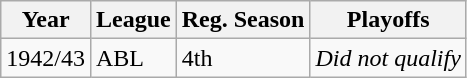<table class="wikitable">
<tr>
<th>Year</th>
<th>League</th>
<th>Reg. Season</th>
<th>Playoffs</th>
</tr>
<tr>
<td>1942/43</td>
<td>ABL</td>
<td>4th</td>
<td><em>Did not qualify</em></td>
</tr>
</table>
